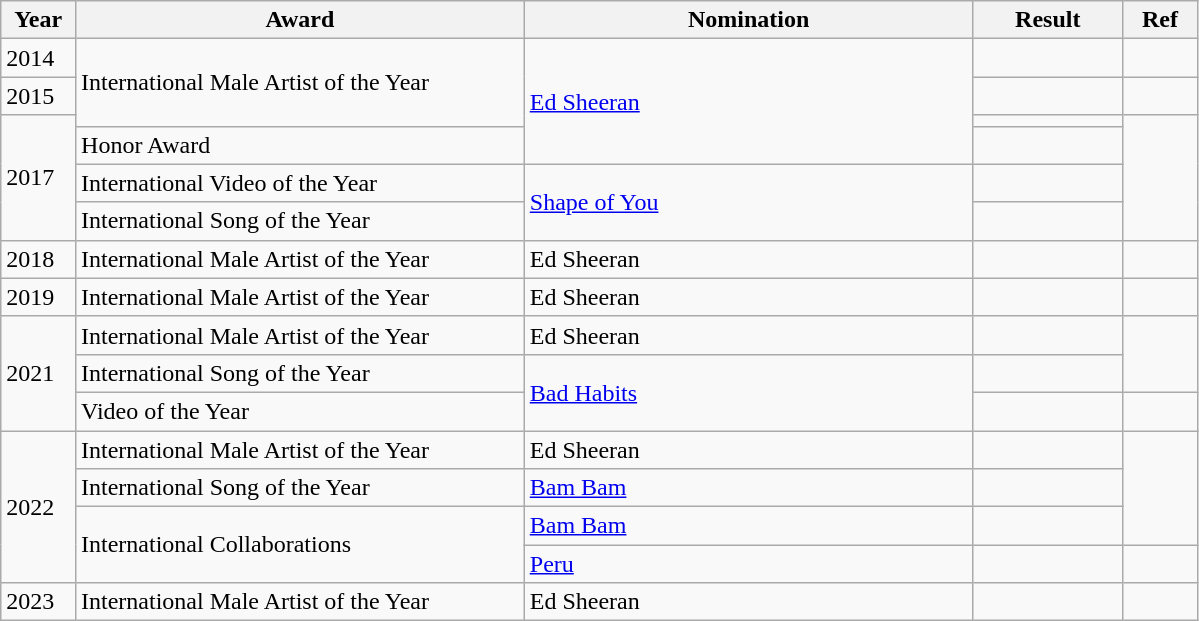<table class="wikitable" style="max-width:75%;">
<tr>
<th width=5%>Year</th>
<th style="width:30%;">Award</th>
<th style="width:30%;">Nomination</th>
<th style="width:10%;">Result</th>
<th style="width:5%;">Ref</th>
</tr>
<tr>
<td>2014</td>
<td rowspan="3">International Male Artist of the Year</td>
<td rowspan="4"><a href='#'>Ed Sheeran</a></td>
<td></td>
<td></td>
</tr>
<tr>
<td>2015</td>
<td></td>
<td></td>
</tr>
<tr>
<td rowspan="4">2017</td>
<td></td>
<td rowspan="4"></td>
</tr>
<tr>
<td>Honor Award</td>
<td></td>
</tr>
<tr>
<td>International Video of the Year</td>
<td rowspan="2"><a href='#'>Shape of You</a></td>
<td></td>
</tr>
<tr>
<td>International Song of the Year</td>
<td></td>
</tr>
<tr>
<td>2018</td>
<td rowspan="1">International Male Artist of the Year</td>
<td rowspan="1">Ed Sheeran</td>
<td></td>
<td></td>
</tr>
<tr>
<td>2019</td>
<td rowspan="1">International Male Artist of the Year</td>
<td rowspan="1">Ed Sheeran</td>
<td></td>
<td></td>
</tr>
<tr>
<td rowspan="3">2021</td>
<td rowspan="1">International Male Artist of the Year</td>
<td rowspan="1">Ed Sheeran</td>
<td></td>
</tr>
<tr>
<td>International Song of the Year</td>
<td rowspan="2"><a href='#'>Bad Habits</a></td>
<td></td>
</tr>
<tr>
<td>Video of the Year</td>
<td></td>
<td></td>
</tr>
<tr>
<td rowspan="4">2022</td>
<td rowspan="1">International Male Artist of the Year</td>
<td rowspan="1">Ed Sheeran</td>
<td></td>
</tr>
<tr>
<td>International Song of the Year</td>
<td><a href='#'>Bam Bam</a> </td>
<td></td>
</tr>
<tr>
<td rowspan="2">International Collaborations</td>
<td><a href='#'>Bam Bam</a> </td>
<td></td>
</tr>
<tr>
<td><a href='#'>Peru</a> </td>
<td></td>
<td></td>
</tr>
<tr>
<td>2023</td>
<td rowspan="1">International Male Artist of the Year</td>
<td rowspan="1">Ed Sheeran</td>
<td></td>
<td></td>
</tr>
</table>
